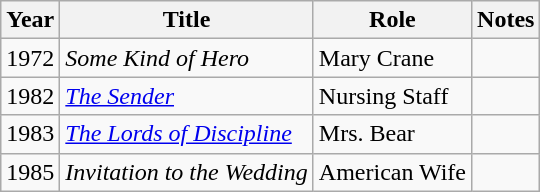<table class="wikitable sortable">
<tr>
<th>Year</th>
<th>Title</th>
<th>Role</th>
<th>Notes</th>
</tr>
<tr>
<td>1972</td>
<td><em>Some Kind of Hero</em></td>
<td>Mary Crane</td>
<td></td>
</tr>
<tr>
<td>1982</td>
<td><em><a href='#'>The Sender</a></em></td>
<td>Nursing Staff</td>
<td></td>
</tr>
<tr>
<td>1983</td>
<td><a href='#'><em>The Lords of Discipline</em></a></td>
<td>Mrs. Bear</td>
<td></td>
</tr>
<tr>
<td>1985</td>
<td><em>Invitation to the Wedding</em></td>
<td>American Wife</td>
<td></td>
</tr>
</table>
